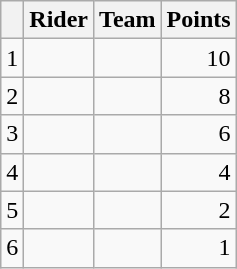<table class="wikitable">
<tr>
<th></th>
<th>Rider</th>
<th>Team</th>
<th>Points</th>
</tr>
<tr>
<td>1</td>
<td></td>
<td></td>
<td align=right>10</td>
</tr>
<tr>
<td>2</td>
<td></td>
<td></td>
<td align=right>8</td>
</tr>
<tr>
<td>3</td>
<td></td>
<td></td>
<td align=right>6</td>
</tr>
<tr>
<td>4</td>
<td></td>
<td></td>
<td align=right>4</td>
</tr>
<tr>
<td>5</td>
<td></td>
<td></td>
<td align=right>2</td>
</tr>
<tr>
<td>6</td>
<td></td>
<td></td>
<td align=right>1</td>
</tr>
</table>
